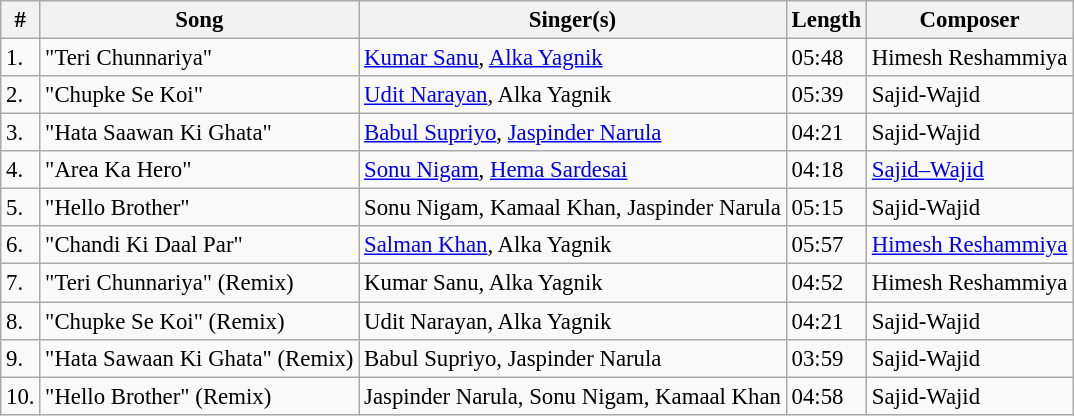<table class="wikitable sortable" style="font-size:95%;">
<tr>
<th>#</th>
<th>Song</th>
<th>Singer(s)</th>
<th>Length</th>
<th>Composer</th>
</tr>
<tr>
<td>1.</td>
<td>"Teri Chunnariya"</td>
<td><a href='#'>Kumar Sanu</a>, <a href='#'>Alka Yagnik</a></td>
<td>05:48</td>
<td>Himesh Reshammiya</td>
</tr>
<tr>
<td>2.</td>
<td>"Chupke Se Koi"</td>
<td><a href='#'>Udit Narayan</a>, Alka Yagnik</td>
<td>05:39</td>
<td>Sajid-Wajid</td>
</tr>
<tr>
<td>3.</td>
<td>"Hata Saawan Ki Ghata"</td>
<td><a href='#'>Babul Supriyo</a>, <a href='#'>Jaspinder Narula</a></td>
<td>04:21</td>
<td>Sajid-Wajid</td>
</tr>
<tr>
<td>4.</td>
<td>"Area Ka Hero"</td>
<td><a href='#'>Sonu Nigam</a>, <a href='#'>Hema Sardesai</a></td>
<td>04:18</td>
<td><a href='#'>Sajid–Wajid</a></td>
</tr>
<tr>
<td>5.</td>
<td>"Hello Brother"</td>
<td>Sonu Nigam, Kamaal Khan, Jaspinder Narula</td>
<td>05:15</td>
<td>Sajid-Wajid</td>
</tr>
<tr>
<td>6.</td>
<td>"Chandi Ki Daal Par"</td>
<td><a href='#'>Salman Khan</a>, Alka Yagnik</td>
<td>05:57</td>
<td><a href='#'>Himesh Reshammiya</a></td>
</tr>
<tr>
<td>7.</td>
<td>"Teri Chunnariya" (Remix)</td>
<td>Kumar Sanu, Alka Yagnik</td>
<td>04:52</td>
<td>Himesh Reshammiya</td>
</tr>
<tr>
<td>8.</td>
<td>"Chupke Se Koi" (Remix)</td>
<td>Udit Narayan, Alka Yagnik</td>
<td>04:21</td>
<td>Sajid-Wajid</td>
</tr>
<tr>
<td>9.</td>
<td>"Hata Sawaan Ki Ghata" (Remix)</td>
<td>Babul Supriyo, Jaspinder Narula</td>
<td>03:59</td>
<td>Sajid-Wajid</td>
</tr>
<tr>
<td>10.</td>
<td>"Hello Brother" (Remix)</td>
<td>Jaspinder Narula, Sonu Nigam, Kamaal Khan</td>
<td>04:58</td>
<td>Sajid-Wajid</td>
</tr>
</table>
